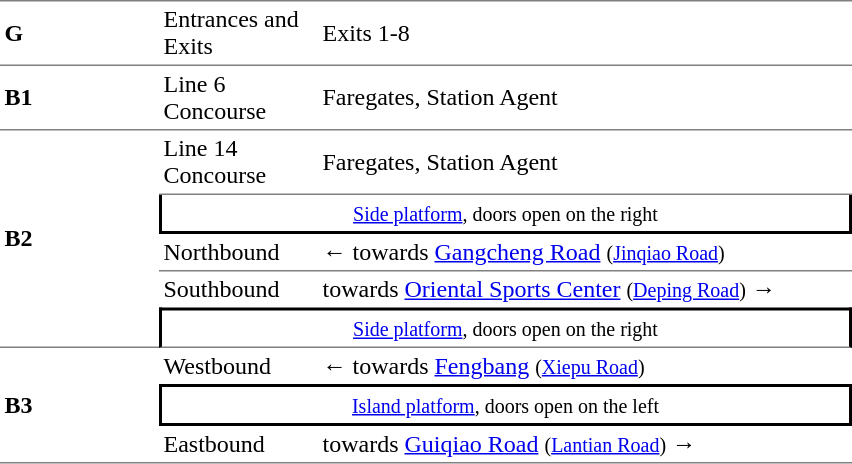<table cellspacing=0 cellpadding=3>
<tr>
<td style="border-top:solid 1px gray;border-bottom:solid 1px gray;" width=100><strong>G</strong></td>
<td style="border-top:solid 1px gray;border-bottom:solid 1px gray;" width=100>Entrances and Exits</td>
<td style="border-top:solid 1px gray;border-bottom:solid 1px gray;" width=350>Exits 1-8</td>
</tr>
<tr>
<td style="border-bottom:solid 1px gray;"><strong>B1</strong></td>
<td style="border-bottom:solid 1px gray;">Line 6 Concourse</td>
<td style="border-bottom:solid 1px gray;">Faregates, Station Agent</td>
</tr>
<tr>
<td style="border-bottom:solid 1px gray;" rowspan=5><strong>B2</strong></td>
<td style="border-bottom:solid 1px gray;">Line 14 Concourse</td>
<td style="border-bottom:solid 1px gray;">Faregates, Station Agent</td>
</tr>
<tr>
<td style="border-right:solid 2px black;border-left:solid 2px black;border-bottom:solid 2px black;text-align:center;" colspan=2><small><a href='#'>Side platform</a>, doors open on the right</small></td>
</tr>
<tr>
<td style="border-bottom:solid 1px gray;">Northbound</td>
<td style="border-bottom:solid 1px gray;">←  towards <a href='#'>Gangcheng Road</a> <small>(<a href='#'>Jinqiao Road</a>)</small></td>
</tr>
<tr>
<td>Southbound</td>
<td>  towards <a href='#'>Oriental Sports Center</a> <small>(<a href='#'>Deping Road</a>)</small> →</td>
</tr>
<tr>
<td style="border-top:solid 2px black;border-right:solid 2px black;border-left:solid 2px black;border-bottom:solid 1px gray;text-align:center;" colspan=2><small><a href='#'>Side platform</a>, doors open on the right</small></td>
</tr>
<tr>
<td style="border-bottom:solid 1px gray;" rowspan=3><strong>B3</strong></td>
<td>Westbound</td>
<td>←  towards <a href='#'>Fengbang</a> <small>(<a href='#'>Xiepu Road</a>)</small></td>
</tr>
<tr>
<td style="border-right:solid 2px black;border-left:solid 2px black;border-top:solid 2px black;border-bottom:solid 2px black;text-align:center;" colspan=2><small><a href='#'>Island platform</a>, doors open on the left</small></td>
</tr>
<tr>
<td style="border-bottom:solid 1px gray;">Eastbound</td>
<td style="border-bottom:solid 1px gray;">  towards <a href='#'>Guiqiao Road</a> <small>(<a href='#'>Lantian Road</a>)</small> →</td>
</tr>
</table>
